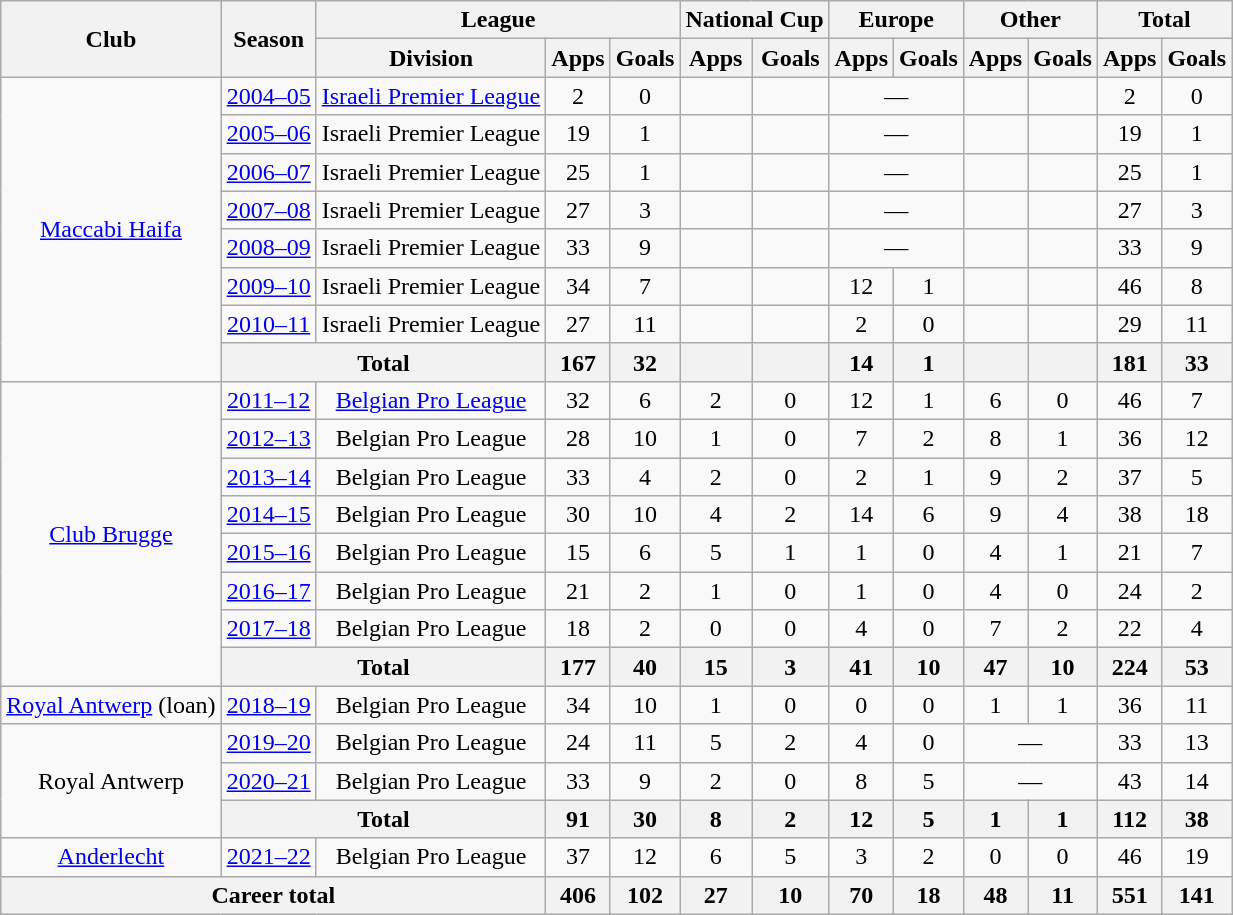<table class="wikitable" style="text-align:center">
<tr>
<th rowspan="2">Club</th>
<th rowspan="2">Season</th>
<th colspan="3">League</th>
<th colspan="2">National Cup</th>
<th colspan="2">Europe</th>
<th colspan="2">Other</th>
<th colspan="2">Total</th>
</tr>
<tr>
<th>Division</th>
<th>Apps</th>
<th>Goals</th>
<th>Apps</th>
<th>Goals</th>
<th>Apps</th>
<th>Goals</th>
<th>Apps</th>
<th>Goals</th>
<th>Apps</th>
<th>Goals</th>
</tr>
<tr>
<td rowspan="8"><a href='#'>Maccabi Haifa</a></td>
<td><a href='#'>2004–05</a></td>
<td><a href='#'>Israeli Premier League</a></td>
<td>2</td>
<td>0</td>
<td></td>
<td></td>
<td colspan="2">—</td>
<td></td>
<td></td>
<td>2</td>
<td>0</td>
</tr>
<tr>
<td><a href='#'>2005–06</a></td>
<td>Israeli Premier League</td>
<td>19</td>
<td>1</td>
<td></td>
<td></td>
<td colspan="2">—</td>
<td></td>
<td></td>
<td>19</td>
<td>1</td>
</tr>
<tr>
<td><a href='#'>2006–07</a></td>
<td>Israeli Premier League</td>
<td>25</td>
<td>1</td>
<td></td>
<td></td>
<td colspan="2">—</td>
<td></td>
<td></td>
<td>25</td>
<td>1</td>
</tr>
<tr>
<td><a href='#'>2007–08</a></td>
<td>Israeli Premier League</td>
<td>27</td>
<td>3</td>
<td></td>
<td></td>
<td colspan="2">—</td>
<td></td>
<td></td>
<td>27</td>
<td>3</td>
</tr>
<tr>
<td><a href='#'>2008–09</a></td>
<td>Israeli Premier League</td>
<td>33</td>
<td>9</td>
<td></td>
<td></td>
<td colspan="2">—</td>
<td></td>
<td></td>
<td>33</td>
<td>9</td>
</tr>
<tr>
<td><a href='#'>2009–10</a></td>
<td>Israeli Premier League</td>
<td>34</td>
<td>7</td>
<td></td>
<td></td>
<td>12</td>
<td>1</td>
<td></td>
<td></td>
<td>46</td>
<td>8</td>
</tr>
<tr>
<td><a href='#'>2010–11</a></td>
<td>Israeli Premier League</td>
<td>27</td>
<td>11</td>
<td></td>
<td></td>
<td>2</td>
<td>0</td>
<td></td>
<td></td>
<td>29</td>
<td>11</td>
</tr>
<tr>
<th colspan="2">Total</th>
<th>167</th>
<th>32</th>
<th></th>
<th></th>
<th>14</th>
<th>1</th>
<th></th>
<th></th>
<th>181</th>
<th>33</th>
</tr>
<tr>
<td rowspan="8"><a href='#'>Club Brugge</a></td>
<td><a href='#'>2011–12</a></td>
<td><a href='#'>Belgian Pro League</a></td>
<td>32</td>
<td>6</td>
<td>2</td>
<td>0</td>
<td>12</td>
<td>1</td>
<td>6</td>
<td>0</td>
<td>46</td>
<td>7</td>
</tr>
<tr>
<td><a href='#'>2012–13</a></td>
<td>Belgian Pro League</td>
<td>28</td>
<td>10</td>
<td>1</td>
<td>0</td>
<td>7</td>
<td>2</td>
<td>8</td>
<td>1</td>
<td>36</td>
<td>12</td>
</tr>
<tr>
<td><a href='#'>2013–14</a></td>
<td>Belgian Pro League</td>
<td>33</td>
<td>4</td>
<td>2</td>
<td>0</td>
<td>2</td>
<td>1</td>
<td>9</td>
<td>2</td>
<td>37</td>
<td>5</td>
</tr>
<tr>
<td><a href='#'>2014–15</a></td>
<td>Belgian Pro League</td>
<td>30</td>
<td>10</td>
<td>4</td>
<td>2</td>
<td>14</td>
<td>6</td>
<td>9</td>
<td>4</td>
<td>38</td>
<td>18</td>
</tr>
<tr>
<td><a href='#'>2015–16</a></td>
<td>Belgian Pro League</td>
<td>15</td>
<td>6</td>
<td>5</td>
<td>1</td>
<td>1</td>
<td>0</td>
<td>4</td>
<td>1</td>
<td>21</td>
<td>7</td>
</tr>
<tr>
<td><a href='#'>2016–17</a></td>
<td>Belgian Pro League</td>
<td>21</td>
<td>2</td>
<td>1</td>
<td>0</td>
<td>1</td>
<td>0</td>
<td>4</td>
<td>0</td>
<td>24</td>
<td>2</td>
</tr>
<tr>
<td><a href='#'>2017–18</a></td>
<td>Belgian Pro League</td>
<td>18</td>
<td>2</td>
<td>0</td>
<td>0</td>
<td>4</td>
<td>0</td>
<td>7</td>
<td>2</td>
<td>22</td>
<td>4</td>
</tr>
<tr>
<th colspan="2">Total</th>
<th>177</th>
<th>40</th>
<th>15</th>
<th>3</th>
<th>41</th>
<th>10</th>
<th>47</th>
<th>10</th>
<th>224</th>
<th>53</th>
</tr>
<tr>
<td><a href='#'>Royal Antwerp</a> (loan)</td>
<td><a href='#'>2018–19</a></td>
<td>Belgian Pro League</td>
<td>34</td>
<td>10</td>
<td>1</td>
<td>0</td>
<td>0</td>
<td>0</td>
<td>1</td>
<td>1</td>
<td>36</td>
<td>11</td>
</tr>
<tr>
<td rowspan="3">Royal Antwerp</td>
<td><a href='#'>2019–20</a></td>
<td>Belgian Pro League</td>
<td>24</td>
<td>11</td>
<td>5</td>
<td>2</td>
<td>4</td>
<td>0</td>
<td colspan="2">—</td>
<td>33</td>
<td>13</td>
</tr>
<tr>
<td><a href='#'>2020–21</a></td>
<td>Belgian Pro League</td>
<td>33</td>
<td>9</td>
<td>2</td>
<td>0</td>
<td>8</td>
<td>5</td>
<td colspan="2">—</td>
<td>43</td>
<td>14</td>
</tr>
<tr>
<th colspan="2">Total</th>
<th>91</th>
<th>30</th>
<th>8</th>
<th>2</th>
<th>12</th>
<th>5</th>
<th>1</th>
<th>1</th>
<th>112</th>
<th>38</th>
</tr>
<tr>
<td><a href='#'>Anderlecht</a></td>
<td><a href='#'>2021–22</a></td>
<td>Belgian Pro League</td>
<td>37</td>
<td>12</td>
<td>6</td>
<td>5</td>
<td>3</td>
<td>2</td>
<td>0</td>
<td>0</td>
<td>46</td>
<td>19</td>
</tr>
<tr>
<th colspan="3">Career total</th>
<th>406</th>
<th>102</th>
<th>27</th>
<th>10</th>
<th>70</th>
<th>18</th>
<th>48</th>
<th>11</th>
<th>551</th>
<th>141</th>
</tr>
</table>
